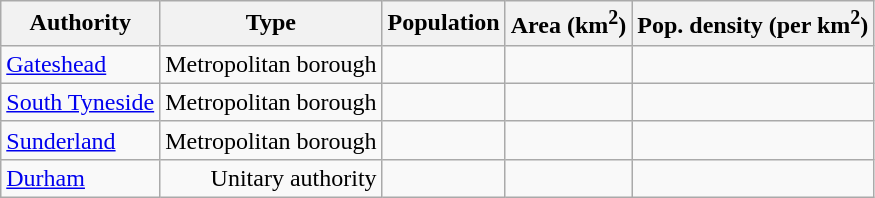<table class="wikitable sortable" style="text-align:right">
<tr>
<th>Authority</th>
<th>Type</th>
<th>Population</th>
<th>Area (km<sup>2</sup>)</th>
<th>Pop. density (per km<sup>2</sup>)</th>
</tr>
<tr>
<td align=left><a href='#'>Gateshead</a></td>
<td>Metropolitan borough</td>
<td></td>
<td></td>
<td></td>
</tr>
<tr>
<td align=left><a href='#'>South Tyneside</a></td>
<td>Metropolitan borough</td>
<td></td>
<td></td>
<td></td>
</tr>
<tr>
<td align=left><a href='#'>Sunderland</a></td>
<td>Metropolitan borough</td>
<td></td>
<td></td>
<td></td>
</tr>
<tr>
<td align=left><a href='#'>Durham</a></td>
<td>Unitary authority</td>
<td></td>
<td></td>
<td></td>
</tr>
</table>
